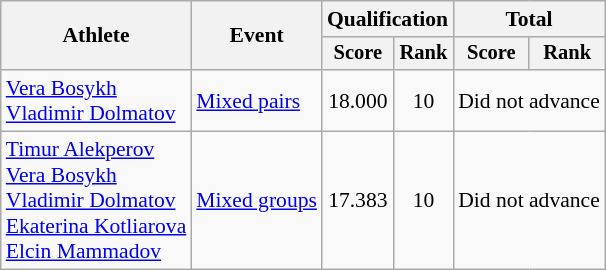<table class="wikitable" style="font-size:90%">
<tr>
<th rowspan=2>Athlete</th>
<th rowspan=2>Event</th>
<th colspan=2>Qualification</th>
<th colspan=2>Total</th>
</tr>
<tr style="font-size:95%">
<th>Score</th>
<th>Rank</th>
<th>Score</th>
<th>Rank</th>
</tr>
<tr align=center>
<td align=left><a href='#'>Vera Bosykh</a><br><a href='#'>Vladimir Dolmatov</a></td>
<td align=left><a href='#'>Mixed pairs</a></td>
<td>18.000</td>
<td>10</td>
<td colspan=2>Did not advance</td>
</tr>
<tr align=center>
<td align=left><a href='#'>Timur Alekperov</a><br><a href='#'>Vera Bosykh</a><br><a href='#'>Vladimir Dolmatov</a><br><a href='#'>Ekaterina Kotliarova</a><br><a href='#'>Elcin Mammadov</a></td>
<td align=left><a href='#'>Mixed groups</a></td>
<td>17.383</td>
<td>10</td>
<td colspan=2>Did not advance</td>
</tr>
</table>
